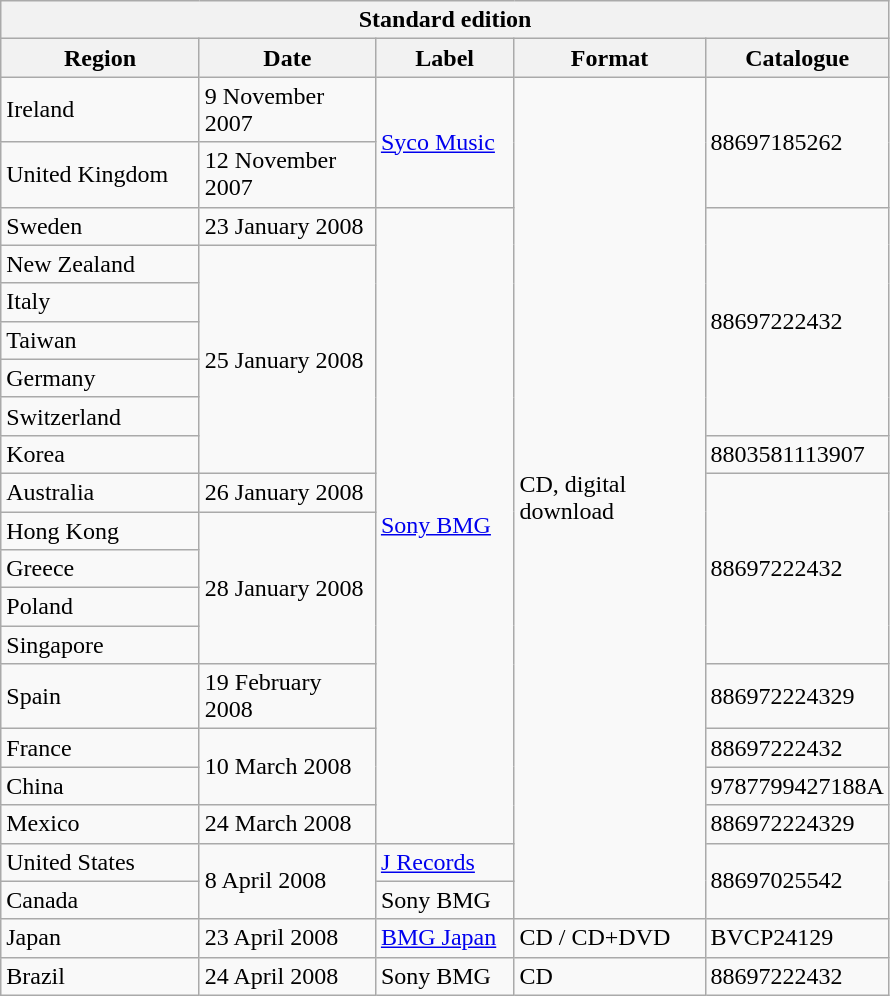<table class="wikitable">
<tr>
<th colspan="5">Standard edition</th>
</tr>
<tr>
<th width=125>Region</th>
<th width=110>Date</th>
<th width=85>Label</th>
<th width=120>Format</th>
<th width=100>Catalogue</th>
</tr>
<tr>
<td>Ireland</td>
<td>9 November 2007</td>
<td rowspan=2><a href='#'>Syco Music</a></td>
<td rowspan=20>CD, digital download</td>
<td rowspan=2>88697185262</td>
</tr>
<tr>
<td>United Kingdom</td>
<td>12 November 2007</td>
</tr>
<tr>
<td>Sweden</td>
<td>23 January 2008</td>
<td rowspan=16><a href='#'>Sony BMG</a></td>
<td rowspan=6>88697222432</td>
</tr>
<tr>
<td>New Zealand</td>
<td rowspan=6>25 January 2008</td>
</tr>
<tr>
<td>Italy</td>
</tr>
<tr>
<td>Taiwan</td>
</tr>
<tr>
<td>Germany</td>
</tr>
<tr>
<td>Switzerland</td>
</tr>
<tr>
<td>Korea</td>
<td>8803581113907</td>
</tr>
<tr>
<td>Australia</td>
<td>26 January 2008</td>
<td rowspan=5>88697222432</td>
</tr>
<tr>
<td>Hong Kong</td>
<td rowspan=4>28 January 2008</td>
</tr>
<tr>
<td>Greece</td>
</tr>
<tr>
<td>Poland</td>
</tr>
<tr>
<td>Singapore</td>
</tr>
<tr>
<td>Spain</td>
<td>19 February 2008</td>
<td>886972224329</td>
</tr>
<tr>
<td>France</td>
<td rowspan=2>10 March 2008</td>
<td>88697222432</td>
</tr>
<tr>
<td>China</td>
<td>9787799427188A</td>
</tr>
<tr>
<td>Mexico</td>
<td>24 March 2008</td>
<td>886972224329</td>
</tr>
<tr>
<td>United States</td>
<td rowspan=2>8 April 2008</td>
<td><a href='#'>J Records</a></td>
<td rowspan=2>88697025542</td>
</tr>
<tr>
<td>Canada</td>
<td>Sony BMG</td>
</tr>
<tr>
<td>Japan</td>
<td>23 April 2008</td>
<td><a href='#'>BMG Japan</a></td>
<td>CD / CD+DVD</td>
<td>BVCP24129</td>
</tr>
<tr>
<td>Brazil</td>
<td>24 April 2008</td>
<td>Sony BMG</td>
<td>CD</td>
<td>88697222432</td>
</tr>
</table>
